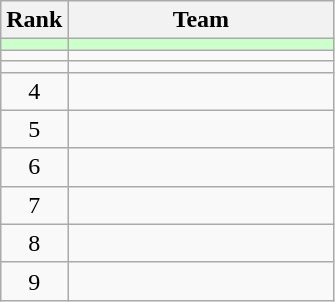<table class="wikitable" style="text-align: center">
<tr>
<th>Rank</th>
<th width=170>Team</th>
</tr>
<tr bgcolor="#ccffcc">
<td></td>
<td align=left></td>
</tr>
<tr>
<td></td>
<td align=left></td>
</tr>
<tr>
<td></td>
<td align=left></td>
</tr>
<tr>
<td>4</td>
<td align=left></td>
</tr>
<tr>
<td>5</td>
<td align=left></td>
</tr>
<tr>
<td>6</td>
<td align=left></td>
</tr>
<tr>
<td>7</td>
<td align=left></td>
</tr>
<tr>
<td>8</td>
<td align=left></td>
</tr>
<tr>
<td>9</td>
<td align=left></td>
</tr>
</table>
